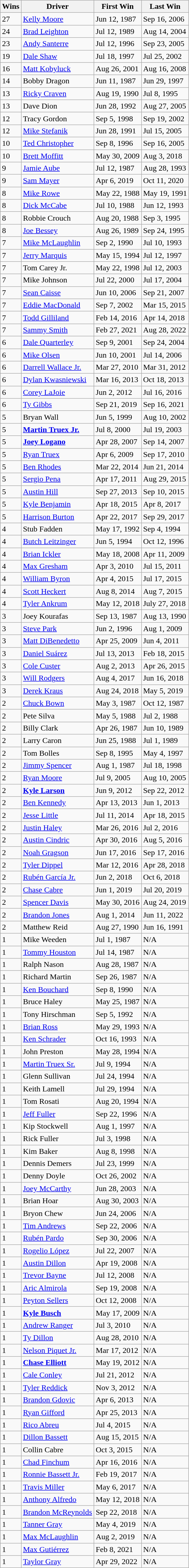<table class="wikitable sortable">
<tr>
<th>Wins</th>
<th>Driver</th>
<th>First Win</th>
<th>Last Win</th>
</tr>
<tr>
<td>27</td>
<td><a href='#'>Kelly Moore</a></td>
<td>Jun 12, 1987</td>
<td>Sep 16, 2006</td>
</tr>
<tr>
<td>24</td>
<td><a href='#'>Brad Leighton</a></td>
<td>Jul 12, 1989</td>
<td>Aug 14, 2004</td>
</tr>
<tr>
<td>23</td>
<td><a href='#'>Andy Santerre</a></td>
<td>Jul 12, 1996</td>
<td>Sep 23, 2005</td>
</tr>
<tr>
<td>19</td>
<td><a href='#'>Dale Shaw</a></td>
<td>Jul 18, 1997</td>
<td>Jul 25, 2002</td>
</tr>
<tr>
<td>16</td>
<td><a href='#'>Matt Kobyluck</a></td>
<td>Aug 26, 2001</td>
<td>Aug 16, 2008</td>
</tr>
<tr>
<td>14</td>
<td>Bobby Dragon</td>
<td>Jun 11, 1987</td>
<td>Jun 29, 1997</td>
</tr>
<tr>
<td>13</td>
<td><a href='#'>Ricky Craven</a></td>
<td>Aug 19, 1990</td>
<td>Jul 8, 1995</td>
</tr>
<tr>
<td>13</td>
<td>Dave Dion</td>
<td>Jun 28, 1992</td>
<td>Aug 27, 2005</td>
</tr>
<tr>
<td>12</td>
<td>Tracy Gordon</td>
<td>Sep 5, 1998</td>
<td>Sep 19, 2002</td>
</tr>
<tr>
<td>12</td>
<td><a href='#'>Mike Stefanik</a></td>
<td>Jun 28, 1991</td>
<td>Jul 15, 2005</td>
</tr>
<tr>
<td>10</td>
<td><a href='#'>Ted Christopher</a></td>
<td>Sep 8, 1996</td>
<td>Sep 16, 2005</td>
</tr>
<tr>
<td>10</td>
<td><a href='#'>Brett Moffitt</a></td>
<td>May 30, 2009</td>
<td>Aug 3, 2018</td>
</tr>
<tr>
<td>9</td>
<td><a href='#'>Jamie Aube</a></td>
<td>Jul 12, 1987</td>
<td>Aug 28, 1993</td>
</tr>
<tr>
<td>9</td>
<td><a href='#'>Sam Mayer</a></td>
<td>Apr 6, 2019</td>
<td>Oct 11, 2020</td>
</tr>
<tr>
<td>8</td>
<td><a href='#'>Mike Rowe</a></td>
<td>May 22, 1988</td>
<td>May 19, 1991</td>
</tr>
<tr>
<td>8</td>
<td><a href='#'>Dick McCabe</a></td>
<td>Jul 10, 1988</td>
<td>Jun 12, 1993</td>
</tr>
<tr>
<td>8</td>
<td>Robbie Crouch</td>
<td>Aug 20, 1988</td>
<td>Sep 3, 1995</td>
</tr>
<tr>
<td>8</td>
<td><a href='#'>Joe Bessey</a></td>
<td>Aug 26, 1989</td>
<td>Sep 24, 1995</td>
</tr>
<tr>
<td>7</td>
<td><a href='#'>Mike McLaughlin</a></td>
<td>Sep 2, 1990</td>
<td>Jul 10, 1993</td>
</tr>
<tr>
<td>7</td>
<td><a href='#'>Jerry Marquis</a></td>
<td>May 15, 1994</td>
<td>Jul 12, 1997</td>
</tr>
<tr>
<td>7</td>
<td>Tom Carey Jr.</td>
<td>May 22, 1998</td>
<td>Jul 12, 2003</td>
</tr>
<tr>
<td>7</td>
<td>Mike Johnson</td>
<td>Jul 22, 2000</td>
<td>Jul 17, 2004</td>
</tr>
<tr>
<td>7</td>
<td><a href='#'>Sean Caisse</a></td>
<td>Jun 10, 2006</td>
<td>Sep 21, 2007</td>
</tr>
<tr>
<td>7</td>
<td><a href='#'>Eddie MacDonald</a></td>
<td>Sep 7, 2002</td>
<td>Mar 15, 2015</td>
</tr>
<tr>
<td>7</td>
<td><a href='#'>Todd Gilliland</a></td>
<td>Feb 14, 2016</td>
<td>Apr 14, 2018</td>
</tr>
<tr>
<td>7</td>
<td><a href='#'>Sammy Smith</a></td>
<td>Feb 27, 2021</td>
<td>Aug 28, 2022</td>
</tr>
<tr>
<td>6</td>
<td><a href='#'>Dale Quarterley</a></td>
<td>Sep 9, 2001</td>
<td>Sep 24, 2004</td>
</tr>
<tr>
<td>6</td>
<td><a href='#'>Mike Olsen</a></td>
<td>Jun 10, 2001</td>
<td>Jul 14, 2006</td>
</tr>
<tr>
<td>6</td>
<td><a href='#'>Darrell Wallace Jr.</a></td>
<td>Mar 27, 2010</td>
<td>Mar 31, 2012</td>
</tr>
<tr>
<td>6</td>
<td><a href='#'>Dylan Kwasniewski</a></td>
<td>Mar 16, 2013</td>
<td>Oct 18, 2013</td>
</tr>
<tr>
<td>6</td>
<td><a href='#'>Corey LaJoie</a></td>
<td>Jun 2, 2012</td>
<td>Jul 16, 2016</td>
</tr>
<tr>
<td>6</td>
<td><a href='#'>Ty Gibbs</a></td>
<td>Sep 21, 2019</td>
<td>Sep 16, 2021</td>
</tr>
<tr>
<td>5</td>
<td>Bryan Wall</td>
<td>Jun 5, 1999</td>
<td>Aug 10, 2002</td>
</tr>
<tr>
<td>5</td>
<td><strong><a href='#'>Martin Truex Jr.</a></strong></td>
<td>Jul 8, 2000</td>
<td>Jul 19, 2003</td>
</tr>
<tr>
<td>5</td>
<td><strong><a href='#'>Joey Logano</a></strong></td>
<td>Apr 28, 2007</td>
<td>Sep 14, 2007</td>
</tr>
<tr>
<td>5</td>
<td><a href='#'>Ryan Truex</a></td>
<td>Apr 6, 2009</td>
<td>Sep 17, 2010</td>
</tr>
<tr>
<td>5</td>
<td><a href='#'>Ben Rhodes</a></td>
<td>Mar 22, 2014</td>
<td>Jun 21, 2014</td>
</tr>
<tr>
<td>5</td>
<td><a href='#'>Sergio Pena</a></td>
<td>Apr 17, 2011</td>
<td>Aug 29, 2015</td>
</tr>
<tr>
<td>5</td>
<td><a href='#'>Austin Hill</a></td>
<td>Sep 27, 2013</td>
<td>Sep 10, 2015</td>
</tr>
<tr>
<td>5</td>
<td><a href='#'>Kyle Benjamin</a></td>
<td>Apr 18, 2015</td>
<td>Apr 8, 2017</td>
</tr>
<tr>
<td>5</td>
<td><a href='#'>Harrison Burton</a></td>
<td>Apr 22, 2017</td>
<td>Sep 29, 2017</td>
</tr>
<tr>
<td>4</td>
<td>Stub Fadden</td>
<td>May 17, 1992</td>
<td>Sep 4, 1994</td>
</tr>
<tr>
<td>4</td>
<td><a href='#'>Butch Leitzinger</a></td>
<td>Jun 5, 1994</td>
<td>Oct 12, 1996</td>
</tr>
<tr>
<td>4</td>
<td><a href='#'>Brian Ickler</a></td>
<td>May 18, 2008</td>
<td>Apr 11, 2009</td>
</tr>
<tr>
<td>4</td>
<td><a href='#'>Max Gresham</a></td>
<td>Apr 3, 2010</td>
<td>Jul 15, 2011</td>
</tr>
<tr>
<td>4</td>
<td><a href='#'>William Byron</a></td>
<td>Apr 4, 2015</td>
<td>Jul 17, 2015</td>
</tr>
<tr>
<td>4</td>
<td><a href='#'>Scott Heckert</a></td>
<td>Aug 8, 2014</td>
<td>Aug 7, 2015</td>
</tr>
<tr>
<td>4</td>
<td><a href='#'>Tyler Ankrum</a></td>
<td>May 12, 2018</td>
<td>July 27, 2018</td>
</tr>
<tr>
<td>3</td>
<td>Joey Kourafas</td>
<td>Sep 13, 1987</td>
<td>Aug 13, 1990</td>
</tr>
<tr>
<td>3</td>
<td><a href='#'>Steve Park</a></td>
<td>Jun 2, 1996</td>
<td>Aug 1, 2009</td>
</tr>
<tr>
<td>3</td>
<td><a href='#'>Matt DiBenedetto</a></td>
<td>Apr 25, 2009</td>
<td>Jun 4, 2011</td>
</tr>
<tr>
<td>3</td>
<td><a href='#'>Daniel Suárez</a></td>
<td>Jul 13, 2013</td>
<td>Feb 18, 2015</td>
</tr>
<tr>
<td>3</td>
<td><a href='#'>Cole Custer</a></td>
<td>Aug 2, 2013</td>
<td>Apr 26, 2015</td>
</tr>
<tr>
<td>3</td>
<td><a href='#'>Will Rodgers</a></td>
<td>Aug 4, 2017</td>
<td>Jun 16, 2018</td>
</tr>
<tr>
<td>3</td>
<td><a href='#'>Derek Kraus</a></td>
<td>Aug 24, 2018</td>
<td>May 5, 2019</td>
</tr>
<tr>
<td>2</td>
<td><a href='#'>Chuck Bown</a></td>
<td>May 3, 1987</td>
<td>Oct 12, 1987</td>
</tr>
<tr>
<td>2</td>
<td>Pete Silva</td>
<td>May 5, 1988</td>
<td>Jul 2, 1988</td>
</tr>
<tr>
<td>2</td>
<td>Billy Clark</td>
<td>Apr 26, 1987</td>
<td>Jun 10, 1989</td>
</tr>
<tr>
<td>2</td>
<td>Larry Caron</td>
<td>Jun 25, 1988</td>
<td>Jul 1, 1989</td>
</tr>
<tr>
<td>2</td>
<td>Tom Bolles</td>
<td>Sep 8, 1995</td>
<td>May 4, 1997</td>
</tr>
<tr>
<td>2</td>
<td><a href='#'>Jimmy Spencer</a></td>
<td>Aug 1, 1987</td>
<td>Jul 18, 1998</td>
</tr>
<tr>
<td>2</td>
<td><a href='#'>Ryan Moore</a></td>
<td>Jul 9, 2005</td>
<td>Aug 10, 2005</td>
</tr>
<tr>
<td>2</td>
<td><strong><a href='#'>Kyle Larson</a></strong></td>
<td>Jun 9, 2012</td>
<td>Sep 22, 2012</td>
</tr>
<tr>
<td>2</td>
<td><a href='#'>Ben Kennedy</a></td>
<td>Apr 13, 2013</td>
<td>Jun 1, 2013</td>
</tr>
<tr>
<td>2</td>
<td><a href='#'>Jesse Little</a></td>
<td>Jul 11, 2014</td>
<td>Apr 18, 2015</td>
</tr>
<tr>
<td>2</td>
<td><a href='#'>Justin Haley</a></td>
<td>Mar 26, 2016</td>
<td>Jul 2, 2016</td>
</tr>
<tr>
<td>2</td>
<td><a href='#'>Austin Cindric</a></td>
<td>Apr 30, 2016</td>
<td>Aug 5, 2016</td>
</tr>
<tr>
<td>2</td>
<td><a href='#'>Noah Gragson</a></td>
<td>Jun 17, 2016</td>
<td>Sep 17, 2016</td>
</tr>
<tr>
<td>2</td>
<td><a href='#'>Tyler Dippel</a></td>
<td>Mar 12, 2016</td>
<td>Apr 28, 2018</td>
</tr>
<tr>
<td>2</td>
<td><a href='#'>Rubén García Jr.</a></td>
<td>Jun 2, 2018</td>
<td>Oct 6, 2018</td>
</tr>
<tr>
<td>2</td>
<td><a href='#'>Chase Cabre</a></td>
<td>Jun 1, 2019</td>
<td>Jul 20, 2019</td>
</tr>
<tr>
<td>2</td>
<td><a href='#'>Spencer Davis</a></td>
<td>May 30, 2016</td>
<td>Aug 24, 2019</td>
</tr>
<tr>
<td>2</td>
<td><a href='#'>Brandon Jones</a></td>
<td>Aug 1, 2014</td>
<td>Jun 11, 2022</td>
</tr>
<tr>
<td>2</td>
<td>Matthew Reid</td>
<td>Aug 27, 1990</td>
<td>Jun 16, 1991</td>
</tr>
<tr>
<td>1</td>
<td>Mike Weeden</td>
<td>Jul 1, 1987</td>
<td>N/A</td>
</tr>
<tr>
<td>1</td>
<td><a href='#'>Tommy Houston</a></td>
<td>Jul 14, 1987</td>
<td>N/A</td>
</tr>
<tr>
<td>1</td>
<td>Ralph Nason</td>
<td>Aug 28, 1987</td>
<td>N/A</td>
</tr>
<tr>
<td>1</td>
<td>Richard Martin</td>
<td>Sep 26, 1987</td>
<td>N/A</td>
</tr>
<tr>
<td>1</td>
<td><a href='#'>Ken Bouchard</a></td>
<td>Sep 8, 1990</td>
<td>N/A</td>
</tr>
<tr>
<td>1</td>
<td>Bruce Haley</td>
<td>May 25, 1987</td>
<td>N/A</td>
</tr>
<tr>
<td>1</td>
<td>Tony Hirschman</td>
<td>Sep 5, 1992</td>
<td>N/A</td>
</tr>
<tr>
<td>1</td>
<td><a href='#'>Brian Ross</a></td>
<td>May 29, 1993</td>
<td>N/A</td>
</tr>
<tr>
<td>1</td>
<td><a href='#'>Ken Schrader</a></td>
<td>Oct 16, 1993</td>
<td>N/A</td>
</tr>
<tr>
<td>1</td>
<td>John Preston</td>
<td>May 28, 1994</td>
<td>N/A</td>
</tr>
<tr>
<td>1</td>
<td><a href='#'>Martin Truex Sr.</a></td>
<td>Jul 9, 1994</td>
<td>N/A</td>
</tr>
<tr>
<td>1</td>
<td>Glenn Sullivan</td>
<td>Jul 24, 1994</td>
<td>N/A</td>
</tr>
<tr>
<td>1</td>
<td>Keith Lamell</td>
<td>Jul 29, 1994</td>
<td>N/A</td>
</tr>
<tr>
<td>1</td>
<td>Tom Rosati</td>
<td>Aug 20, 1994</td>
<td>N/A</td>
</tr>
<tr>
<td>1</td>
<td><a href='#'>Jeff Fuller</a></td>
<td>Sep 22, 1996</td>
<td>N/A</td>
</tr>
<tr>
<td>1</td>
<td>Kip Stockwell</td>
<td>Aug 1, 1997</td>
<td>N/A</td>
</tr>
<tr>
<td>1</td>
<td>Rick Fuller</td>
<td>Jul 3, 1998</td>
<td>N/A</td>
</tr>
<tr>
<td>1</td>
<td>Kim Baker</td>
<td>Aug 8, 1998</td>
<td>N/A</td>
</tr>
<tr>
<td>1</td>
<td>Dennis Demers</td>
<td>Jul 23, 1999</td>
<td>N/A</td>
</tr>
<tr>
<td>1</td>
<td>Denny Doyle</td>
<td>Oct 26, 2002</td>
<td>N/A</td>
</tr>
<tr>
<td>1</td>
<td><a href='#'>Joey McCarthy</a></td>
<td>Jun 28, 2003</td>
<td>N/A</td>
</tr>
<tr>
<td>1</td>
<td>Brian Hoar</td>
<td>Aug 30, 2003</td>
<td>N/A</td>
</tr>
<tr>
<td>1</td>
<td>Bryon Chew</td>
<td>Jun 24, 2006</td>
<td>N/A</td>
</tr>
<tr>
<td>1</td>
<td><a href='#'>Tim Andrews</a></td>
<td>Sep 22, 2006</td>
<td>N/A</td>
</tr>
<tr>
<td>1</td>
<td><a href='#'>Rubén Pardo</a></td>
<td>Sep 30, 2006</td>
<td>N/A</td>
</tr>
<tr>
<td>1</td>
<td><a href='#'>Rogelio López</a></td>
<td>Jul 22, 2007</td>
<td>N/A</td>
</tr>
<tr>
<td>1</td>
<td><a href='#'>Austin Dillon</a></td>
<td>Apr 19, 2008</td>
<td>N/A</td>
</tr>
<tr>
<td>1</td>
<td><a href='#'>Trevor Bayne</a></td>
<td>Jul 12, 2008</td>
<td>N/A</td>
</tr>
<tr>
<td>1</td>
<td><a href='#'>Aric Almirola</a></td>
<td>Sep 19, 2008</td>
<td>N/A</td>
</tr>
<tr>
<td>1</td>
<td><a href='#'>Peyton Sellers</a></td>
<td>Oct 12, 2008</td>
<td>N/A</td>
</tr>
<tr>
<td>1</td>
<td><strong><a href='#'>Kyle Busch</a></strong></td>
<td>May 17, 2009</td>
<td>N/A</td>
</tr>
<tr>
<td>1</td>
<td><a href='#'>Andrew Ranger</a></td>
<td>Jul 3, 2010</td>
<td>N/A</td>
</tr>
<tr>
<td>1</td>
<td><a href='#'>Ty Dillon</a></td>
<td>Aug 28, 2010</td>
<td>N/A</td>
</tr>
<tr>
<td>1</td>
<td><a href='#'>Nelson Piquet Jr.</a></td>
<td>Mar 17, 2012</td>
<td>N/A</td>
</tr>
<tr>
<td>1</td>
<td><strong><a href='#'>Chase Elliott</a></strong></td>
<td>May 19, 2012</td>
<td>N/A</td>
</tr>
<tr>
<td>1</td>
<td><a href='#'>Cale Conley</a></td>
<td>Jul 21, 2012</td>
<td>N/A</td>
</tr>
<tr>
<td>1</td>
<td><a href='#'>Tyler Reddick</a></td>
<td>Nov 3, 2012</td>
<td>N/A</td>
</tr>
<tr>
<td>1</td>
<td><a href='#'>Brandon Gdovic</a></td>
<td>Apr 6, 2013</td>
<td>N/A</td>
</tr>
<tr>
<td>1</td>
<td><a href='#'>Ryan Gifford</a></td>
<td>Apr 25, 2013</td>
<td>N/A</td>
</tr>
<tr>
<td>1</td>
<td><a href='#'>Rico Abreu</a></td>
<td>Jul 4, 2015</td>
<td>N/A</td>
</tr>
<tr>
<td>1</td>
<td><a href='#'>Dillon Bassett</a></td>
<td>Aug 15, 2015</td>
<td>N/A</td>
</tr>
<tr>
<td>1</td>
<td>Collin Cabre</td>
<td>Oct 3, 2015</td>
<td>N/A</td>
</tr>
<tr>
<td>1</td>
<td><a href='#'>Chad Finchum</a></td>
<td>Apr 16, 2016</td>
<td>N/A</td>
</tr>
<tr>
<td>1</td>
<td><a href='#'>Ronnie Bassett Jr.</a></td>
<td>Feb 19, 2017</td>
<td>N/A</td>
</tr>
<tr>
<td>1</td>
<td><a href='#'>Travis Miller</a></td>
<td>May 6, 2017</td>
<td>N/A</td>
</tr>
<tr>
<td>1</td>
<td><a href='#'>Anthony Alfredo</a></td>
<td>May 12, 2018</td>
<td>N/A</td>
</tr>
<tr>
<td>1</td>
<td><a href='#'>Brandon McReynolds</a></td>
<td>Sep 22, 2018</td>
<td>N/A</td>
</tr>
<tr>
<td>1</td>
<td><a href='#'>Tanner Gray</a></td>
<td>May 4, 2019</td>
<td>N/A</td>
</tr>
<tr>
<td>1</td>
<td><a href='#'>Max McLaughlin</a></td>
<td>Aug 2, 2019</td>
<td>N/A</td>
</tr>
<tr>
<td>1</td>
<td><a href='#'>Max Gutiérrez</a></td>
<td>Feb 8, 2021</td>
<td>N/A</td>
</tr>
<tr>
<td>1</td>
<td><a href='#'>Taylor Gray</a></td>
<td>Apr 29, 2022</td>
<td>N/A</td>
</tr>
</table>
